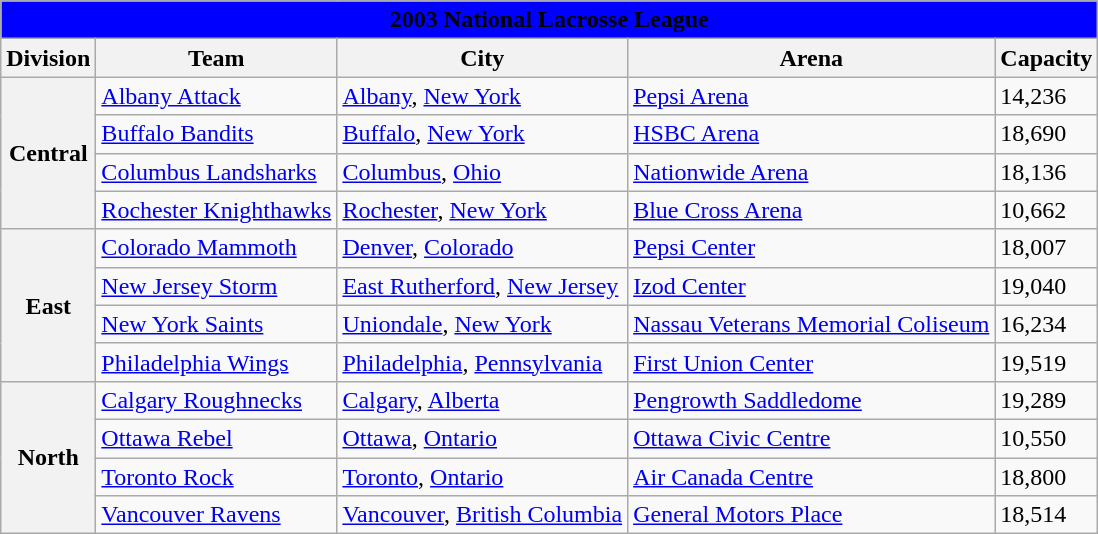<table class="wikitable" style="width:auto">
<tr>
<td bgcolor="#0000FF" align="center" colspan="6"><strong><span>2003 National Lacrosse League</span></strong></td>
</tr>
<tr>
<th>Division</th>
<th>Team</th>
<th>City</th>
<th>Arena</th>
<th>Capacity</th>
</tr>
<tr>
<th rowspan="4">Central</th>
<td><a href='#'>Albany Attack</a></td>
<td><a href='#'>Albany</a>, <a href='#'>New York</a></td>
<td><a href='#'>Pepsi Arena</a></td>
<td>14,236</td>
</tr>
<tr>
<td><a href='#'>Buffalo Bandits</a></td>
<td><a href='#'>Buffalo</a>, <a href='#'>New York</a></td>
<td><a href='#'>HSBC Arena</a></td>
<td>18,690</td>
</tr>
<tr>
<td><a href='#'>Columbus Landsharks</a></td>
<td><a href='#'>Columbus</a>, <a href='#'>Ohio</a></td>
<td><a href='#'>Nationwide Arena</a></td>
<td>18,136</td>
</tr>
<tr>
<td><a href='#'>Rochester Knighthawks</a></td>
<td><a href='#'>Rochester</a>, <a href='#'>New York</a></td>
<td><a href='#'>Blue Cross Arena</a></td>
<td>10,662</td>
</tr>
<tr>
<th rowspan="4">East</th>
<td><a href='#'>Colorado Mammoth</a></td>
<td><a href='#'>Denver</a>, <a href='#'>Colorado</a></td>
<td><a href='#'>Pepsi Center</a></td>
<td>18,007</td>
</tr>
<tr>
<td><a href='#'>New Jersey Storm</a></td>
<td><a href='#'>East Rutherford</a>, <a href='#'>New Jersey</a></td>
<td><a href='#'>Izod Center</a></td>
<td>19,040</td>
</tr>
<tr>
<td><a href='#'>New York Saints</a></td>
<td><a href='#'>Uniondale</a>, <a href='#'>New York</a></td>
<td><a href='#'>Nassau Veterans Memorial Coliseum</a></td>
<td>16,234</td>
</tr>
<tr>
<td><a href='#'>Philadelphia Wings</a></td>
<td><a href='#'>Philadelphia</a>, <a href='#'>Pennsylvania</a></td>
<td><a href='#'>First Union Center</a></td>
<td>19,519</td>
</tr>
<tr>
<th rowspan="4">North</th>
<td><a href='#'>Calgary Roughnecks</a></td>
<td><a href='#'>Calgary</a>, <a href='#'>Alberta</a></td>
<td><a href='#'>Pengrowth Saddledome</a></td>
<td>19,289</td>
</tr>
<tr>
<td><a href='#'>Ottawa Rebel</a></td>
<td><a href='#'>Ottawa</a>, <a href='#'>Ontario</a></td>
<td><a href='#'>Ottawa Civic Centre</a></td>
<td>10,550</td>
</tr>
<tr>
<td><a href='#'>Toronto Rock</a></td>
<td><a href='#'>Toronto</a>, <a href='#'>Ontario</a></td>
<td><a href='#'>Air Canada Centre</a></td>
<td>18,800</td>
</tr>
<tr>
<td><a href='#'>Vancouver Ravens</a></td>
<td><a href='#'>Vancouver</a>, <a href='#'>British Columbia</a></td>
<td><a href='#'>General Motors Place</a></td>
<td>18,514</td>
</tr>
</table>
